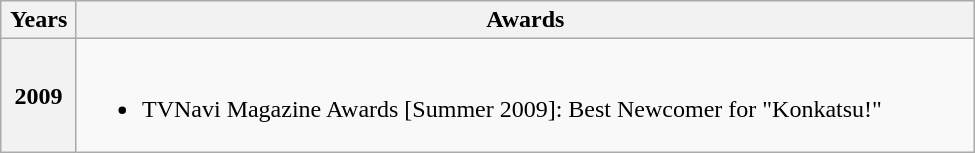<table class="wikitable" width="650px">
<tr>
<th align="left">Years</th>
<th align="left">Awards</th>
</tr>
<tr>
<th align="center">2009</th>
<td align="left"><br><ul><li>TVNavi Magazine Awards [Summer 2009]: Best Newcomer for "Konkatsu!"</li></ul></td>
</tr>
</table>
